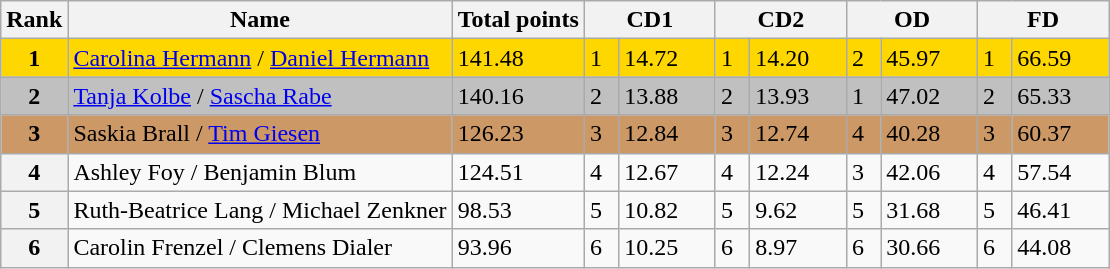<table class="wikitable">
<tr>
<th>Rank</th>
<th>Name</th>
<th>Total points</th>
<th colspan="2" width="80px">CD1</th>
<th colspan="2" width="80px">CD2</th>
<th colspan="2" width="80px">OD</th>
<th colspan="2" width="80px">FD</th>
</tr>
<tr bgcolor="gold">
<td align="center"><strong>1</strong></td>
<td><a href='#'>Carolina Hermann</a> / <a href='#'>Daniel Hermann</a></td>
<td>141.48</td>
<td>1</td>
<td>14.72</td>
<td>1</td>
<td>14.20</td>
<td>2</td>
<td>45.97</td>
<td>1</td>
<td>66.59</td>
</tr>
<tr bgcolor="silver">
<td align="center"><strong>2</strong></td>
<td><a href='#'>Tanja Kolbe</a> / <a href='#'>Sascha Rabe</a></td>
<td>140.16</td>
<td>2</td>
<td>13.88</td>
<td>2</td>
<td>13.93</td>
<td>1</td>
<td>47.02</td>
<td>2</td>
<td>65.33</td>
</tr>
<tr bgcolor="cc9966">
<td align="center"><strong>3</strong></td>
<td>Saskia Brall / <a href='#'>Tim Giesen</a></td>
<td>126.23</td>
<td>3</td>
<td>12.84</td>
<td>3</td>
<td>12.74</td>
<td>4</td>
<td>40.28</td>
<td>3</td>
<td>60.37</td>
</tr>
<tr>
<th>4</th>
<td>Ashley Foy / Benjamin Blum</td>
<td>124.51</td>
<td>4</td>
<td>12.67</td>
<td>4</td>
<td>12.24</td>
<td>3</td>
<td>42.06</td>
<td>4</td>
<td>57.54</td>
</tr>
<tr>
<th>5</th>
<td>Ruth-Beatrice Lang / Michael Zenkner</td>
<td>98.53</td>
<td>5</td>
<td>10.82</td>
<td>5</td>
<td>9.62</td>
<td>5</td>
<td>31.68</td>
<td>5</td>
<td>46.41</td>
</tr>
<tr>
<th>6</th>
<td>Carolin Frenzel / Clemens Dialer</td>
<td>93.96</td>
<td>6</td>
<td>10.25</td>
<td>6</td>
<td>8.97</td>
<td>6</td>
<td>30.66</td>
<td>6</td>
<td>44.08</td>
</tr>
</table>
